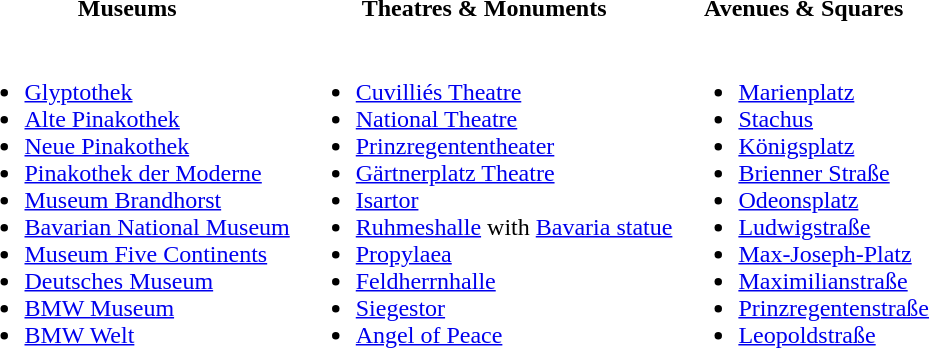<table border="0">
<tr class="hintergrundfarbe5">
<th>Museums</th>
<th>Theatres & Monuments</th>
<th>Avenues & Squares</th>
</tr>
<tr valign="top">
<td><br><ul><li><a href='#'>Glyptothek</a></li><li><a href='#'>Alte Pinakothek</a></li><li><a href='#'>Neue Pinakothek</a></li><li><a href='#'>Pinakothek der Moderne</a></li><li><a href='#'>Museum Brandhorst</a></li><li><a href='#'>Bavarian National Museum</a></li><li><a href='#'>Museum Five Continents</a></li><li><a href='#'>Deutsches Museum</a></li><li><a href='#'>BMW Museum</a></li><li><a href='#'>BMW Welt</a></li></ul></td>
<td><br><ul><li><a href='#'>Cuvilliés Theatre</a></li><li><a href='#'>National Theatre</a></li><li><a href='#'>Prinzregententheater</a></li><li><a href='#'>Gärtnerplatz Theatre</a></li><li><a href='#'>Isartor</a></li><li><a href='#'>Ruhmeshalle</a> with <a href='#'>Bavaria statue</a></li><li><a href='#'>Propylaea</a></li><li><a href='#'>Feldherrnhalle</a></li><li><a href='#'>Siegestor</a></li><li><a href='#'>Angel of Peace</a></li></ul></td>
<td><br><ul><li><a href='#'>Marienplatz</a></li><li><a href='#'>Stachus</a></li><li><a href='#'>Königsplatz</a></li><li><a href='#'>Brienner Straße</a></li><li><a href='#'>Odeonsplatz</a></li><li><a href='#'>Ludwigstraße</a></li><li><a href='#'>Max-Joseph-Platz</a></li><li><a href='#'>Maximilianstraße</a></li><li><a href='#'>Prinzregentenstraße</a></li><li><a href='#'>Leopoldstraße</a></li></ul></td>
</tr>
</table>
